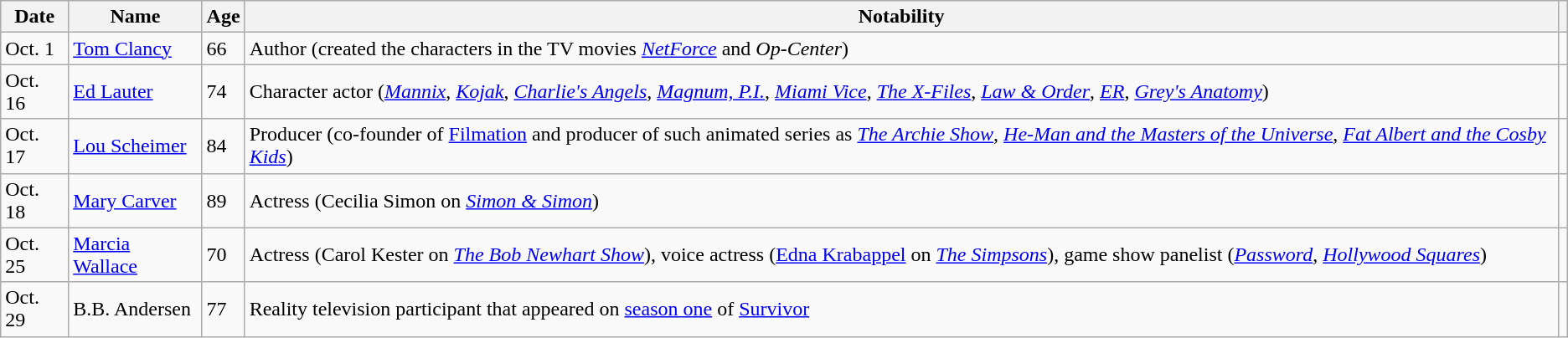<table class="wikitable sortable">
<tr ">
<th>Date</th>
<th>Name</th>
<th>Age</th>
<th>Notability</th>
<th class="unsortable"></th>
</tr>
<tr>
<td>Oct. 1</td>
<td><a href='#'>Tom Clancy</a></td>
<td>66</td>
<td>Author (created the characters in the TV movies <em><a href='#'>NetForce</a></em> and <em>Op-Center</em>)</td>
<td></td>
</tr>
<tr>
<td>Oct. 16</td>
<td><a href='#'>Ed Lauter</a></td>
<td>74</td>
<td>Character actor (<em><a href='#'>Mannix</a></em>, <em><a href='#'>Kojak</a></em>, <em><a href='#'>Charlie's Angels</a></em>, <em><a href='#'>Magnum, P.I.</a></em>, <em><a href='#'>Miami Vice</a></em>, <em><a href='#'>The X-Files</a></em>, <em><a href='#'>Law & Order</a></em>, <em><a href='#'>ER</a></em>, <em><a href='#'>Grey's Anatomy</a></em>)</td>
<td></td>
</tr>
<tr>
<td>Oct. 17</td>
<td><a href='#'>Lou Scheimer</a></td>
<td>84</td>
<td>Producer (co-founder of <a href='#'>Filmation</a> and producer of such animated series as <em><a href='#'>The Archie Show</a></em>, <em><a href='#'>He-Man and the Masters of the Universe</a></em>, <em><a href='#'>Fat Albert and the Cosby Kids</a></em>)</td>
<td></td>
</tr>
<tr>
<td>Oct. 18</td>
<td><a href='#'>Mary Carver</a></td>
<td>89</td>
<td>Actress (Cecilia Simon on <em><a href='#'>Simon & Simon</a></em>)</td>
<td></td>
</tr>
<tr>
<td>Oct. 25</td>
<td><a href='#'>Marcia Wallace</a></td>
<td>70</td>
<td>Actress (Carol Kester on <em><a href='#'>The Bob Newhart Show</a></em>), voice actress (<a href='#'>Edna Krabappel</a> on <em><a href='#'>The Simpsons</a></em>), game show panelist (<em><a href='#'>Password</a></em>, <em><a href='#'>Hollywood Squares</a></em>)</td>
<td></td>
</tr>
<tr>
<td>Oct. 29</td>
<td>B.B. Andersen</td>
<td>77</td>
<td>Reality television participant that appeared on <a href='#'>season one</a> of <a href='#'>Survivor</a></td>
<td></td>
</tr>
</table>
